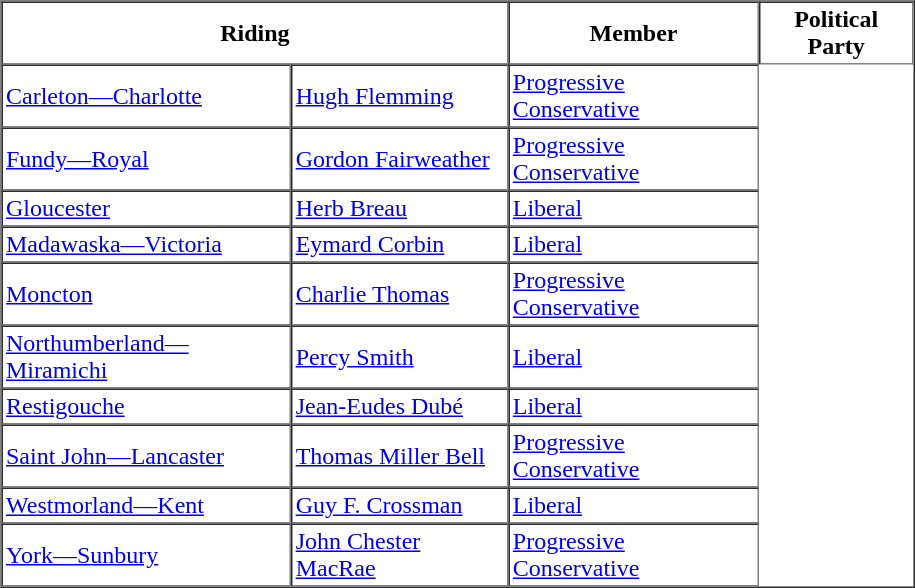<table border="1" table width="610" cellpadding="2" cellspacing="0">
<tr>
<th colspan=2>Riding</th>
<th>Member</th>
<th>Political Party</th>
</tr>
<tr>
<td><a href='#'>Carleton—Charlotte</a></td>
<td><a href='#'>Hugh Flemming</a></td>
<td><a href='#'>Progressive Conservative</a></td>
</tr>
<tr>
<td><a href='#'>Fundy—Royal</a></td>
<td><a href='#'>Gordon Fairweather</a></td>
<td><a href='#'>Progressive Conservative</a></td>
</tr>
<tr>
<td><a href='#'>Gloucester</a></td>
<td><a href='#'>Herb Breau</a></td>
<td><a href='#'>Liberal</a></td>
</tr>
<tr>
<td><a href='#'>Madawaska—Victoria</a></td>
<td><a href='#'>Eymard Corbin</a></td>
<td><a href='#'>Liberal</a></td>
</tr>
<tr>
<td><a href='#'>Moncton</a></td>
<td><a href='#'>Charlie Thomas</a></td>
<td><a href='#'>Progressive Conservative</a></td>
</tr>
<tr>
<td><a href='#'>Northumberland—Miramichi</a></td>
<td><a href='#'>Percy Smith</a></td>
<td><a href='#'>Liberal</a></td>
</tr>
<tr>
<td><a href='#'>Restigouche</a></td>
<td><a href='#'>Jean-Eudes Dubé</a></td>
<td><a href='#'>Liberal</a></td>
</tr>
<tr>
<td><a href='#'>Saint John—Lancaster</a></td>
<td><a href='#'>Thomas Miller Bell</a></td>
<td><a href='#'>Progressive Conservative</a></td>
</tr>
<tr>
<td><a href='#'>Westmorland—Kent</a></td>
<td><a href='#'>Guy F. Crossman</a></td>
<td><a href='#'>Liberal</a></td>
</tr>
<tr>
<td><a href='#'>York—Sunbury</a></td>
<td><a href='#'>John Chester MacRae</a></td>
<td><a href='#'>Progressive Conservative</a></td>
</tr>
</table>
